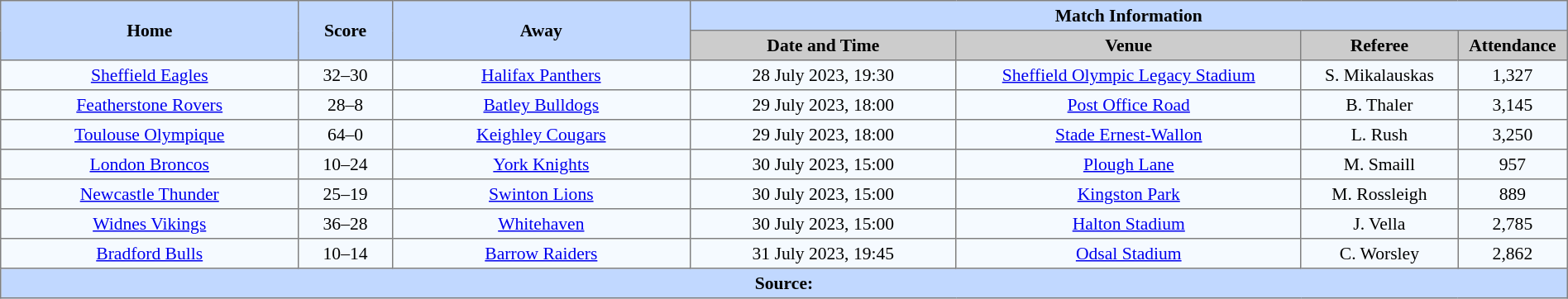<table border=1 style="border-collapse:collapse; font-size:90%; text-align:center;" cellpadding=3 cellspacing=0 width=100%>
<tr bgcolor=#C1D8FF>
<th scope="col" rowspan=2 width=19%>Home</th>
<th scope="col" rowspan=2 width=6%>Score</th>
<th scope="col" rowspan=2 width=19%>Away</th>
<th colspan=6>Match Information</th>
</tr>
<tr bgcolor=#CCCCCC>
<th scope="col" width=17%>Date and Time</th>
<th scope="col" width=22%>Venue</th>
<th scope="col" width=10%>Referee</th>
<th scope="col" width=7%>Attendance</th>
</tr>
<tr bgcolor=#F5FAFF>
<td> <a href='#'>Sheffield Eagles</a></td>
<td>32–30</td>
<td> <a href='#'>Halifax Panthers</a></td>
<td>28 July 2023, 19:30</td>
<td><a href='#'>Sheffield Olympic Legacy Stadium</a></td>
<td>S. Mikalauskas</td>
<td>1,327</td>
</tr>
<tr bgcolor=#F5FAFF>
<td> <a href='#'>Featherstone Rovers</a></td>
<td>28–8</td>
<td> <a href='#'>Batley Bulldogs</a></td>
<td>29 July 2023, 18:00</td>
<td><a href='#'>Post Office Road</a></td>
<td>B. Thaler</td>
<td>3,145</td>
</tr>
<tr bgcolor=#F5FAFF>
<td> <a href='#'>Toulouse Olympique</a></td>
<td>64–0</td>
<td> <a href='#'>Keighley Cougars</a></td>
<td>29 July 2023, 18:00</td>
<td><a href='#'>Stade Ernest-Wallon</a></td>
<td>L. Rush</td>
<td>3,250</td>
</tr>
<tr bgcolor=#F5FAFF>
<td> <a href='#'>London Broncos</a></td>
<td>10–24</td>
<td> <a href='#'>York Knights</a></td>
<td>30 July 2023, 15:00</td>
<td><a href='#'>Plough Lane</a></td>
<td>M. Smaill</td>
<td>957</td>
</tr>
<tr bgcolor=#F5FAFF>
<td> <a href='#'>Newcastle Thunder</a></td>
<td>25–19</td>
<td> <a href='#'>Swinton Lions</a></td>
<td>30 July 2023, 15:00</td>
<td><a href='#'>Kingston Park</a></td>
<td>M. Rossleigh</td>
<td>889</td>
</tr>
<tr bgcolor=#F5FAFF>
<td> <a href='#'>Widnes Vikings</a></td>
<td>36–28</td>
<td> <a href='#'>Whitehaven</a></td>
<td>30 July 2023, 15:00</td>
<td><a href='#'>Halton Stadium</a></td>
<td>J. Vella</td>
<td>2,785</td>
</tr>
<tr bgcolor=#F5FAFF>
<td> <a href='#'>Bradford Bulls</a></td>
<td>10–14</td>
<td> <a href='#'>Barrow Raiders</a></td>
<td>31 July 2023, 19:45</td>
<td><a href='#'>Odsal Stadium</a></td>
<td>C. Worsley</td>
<td>2,862</td>
</tr>
<tr style="background:#c1d8ff;">
<th colspan=7>Source:</th>
</tr>
</table>
